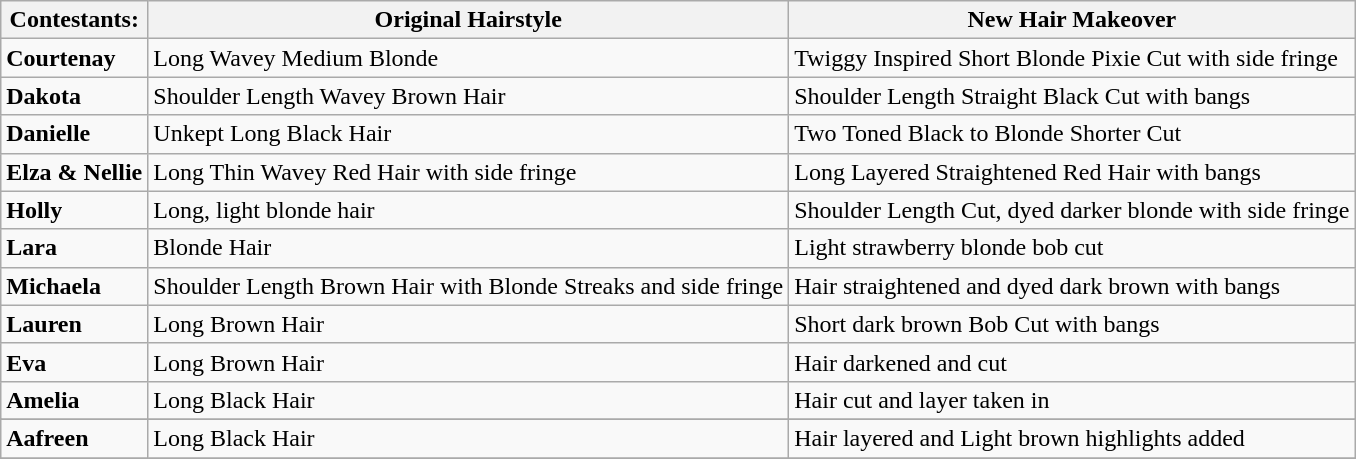<table class="wikitable">
<tr>
<th>Contestants:</th>
<th>Original Hairstyle</th>
<th>New Hair Makeover</th>
</tr>
<tr>
<td><strong>Courtenay</strong></td>
<td>Long Wavey Medium Blonde</td>
<td>Twiggy Inspired Short Blonde Pixie Cut with side fringe</td>
</tr>
<tr>
<td><strong>Dakota</strong></td>
<td>Shoulder Length Wavey Brown Hair</td>
<td>Shoulder Length Straight Black Cut with bangs</td>
</tr>
<tr>
<td><strong>Danielle</strong></td>
<td>Unkept Long Black Hair</td>
<td>Two Toned Black to Blonde Shorter Cut</td>
</tr>
<tr>
<td><strong>Elza & Nellie</strong></td>
<td>Long Thin Wavey Red Hair with side fringe</td>
<td>Long Layered Straightened Red Hair with bangs</td>
</tr>
<tr>
<td><strong>Holly</strong></td>
<td>Long, light blonde hair</td>
<td>Shoulder Length Cut, dyed darker blonde with side fringe</td>
</tr>
<tr>
<td><strong>Lara</strong></td>
<td>Blonde Hair</td>
<td>Light strawberry blonde bob cut</td>
</tr>
<tr>
<td><strong>Michaela</strong></td>
<td>Shoulder Length Brown Hair with Blonde Streaks and side fringe</td>
<td>Hair straightened and dyed dark brown with bangs</td>
</tr>
<tr>
<td><strong>Lauren</strong></td>
<td>Long Brown Hair</td>
<td>Short dark brown Bob Cut with bangs</td>
</tr>
<tr>
<td><strong>Eva</strong></td>
<td>Long Brown Hair</td>
<td>Hair darkened and cut</td>
</tr>
<tr>
<td><strong>Amelia</strong></td>
<td>Long Black Hair</td>
<td>Hair cut and layer taken in</td>
</tr>
<tr>
</tr>
<tr>
<td><strong>Aafreen</strong></td>
<td>Long Black Hair</td>
<td>Hair layered and Light brown highlights added</td>
</tr>
<tr>
</tr>
</table>
